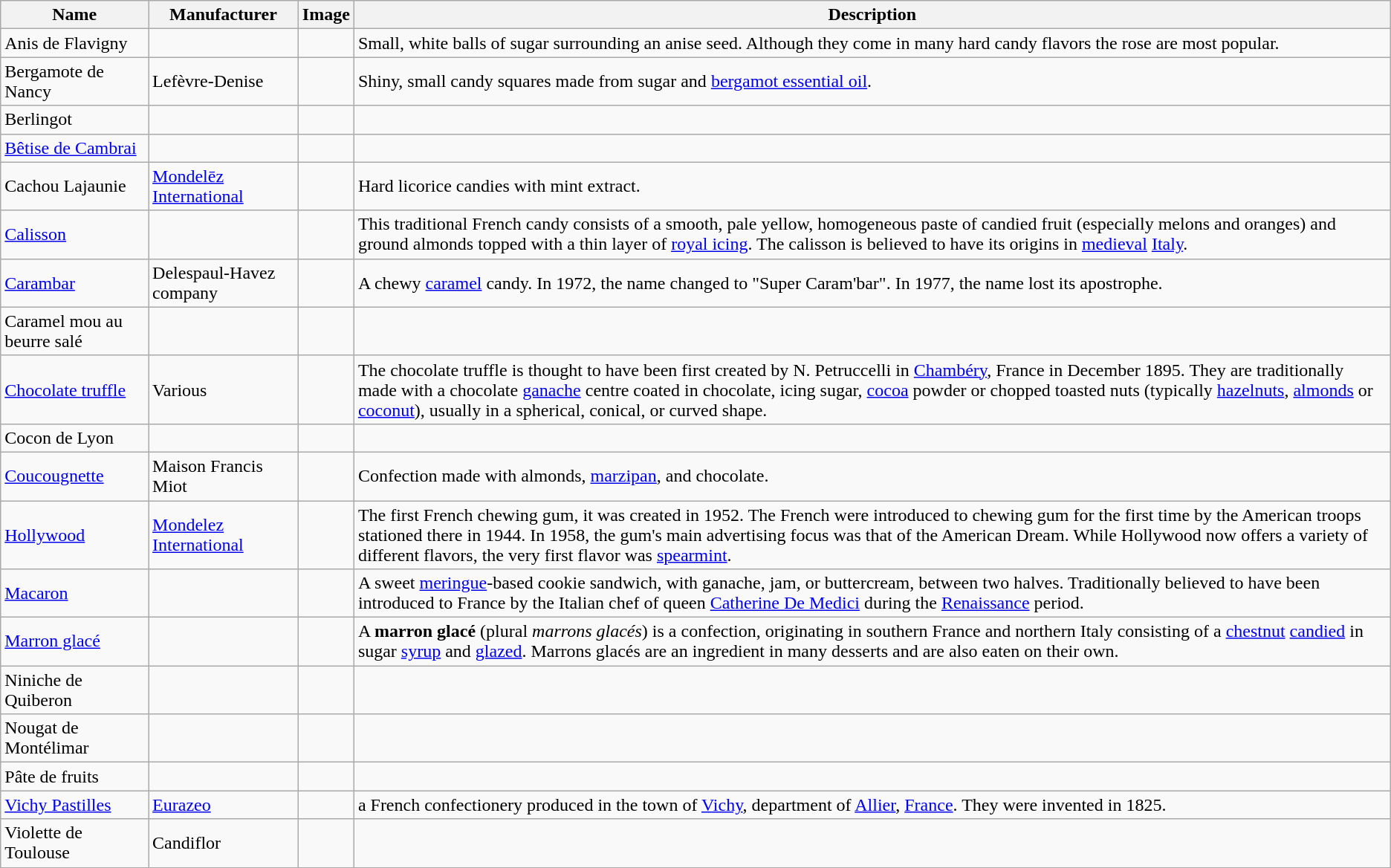<table class="wikitable sortable">
<tr>
<th>Name</th>
<th>Manufacturer</th>
<th class="unsortable">Image</th>
<th>Description</th>
</tr>
<tr>
<td>Anis de Flavigny</td>
<td></td>
<td></td>
<td>Small, white balls of sugar surrounding an anise seed. Although they come in many hard candy flavors the rose are most popular.</td>
</tr>
<tr>
<td>Bergamote de Nancy</td>
<td>Lefèvre-Denise</td>
<td></td>
<td>Shiny, small candy squares made from sugar and <a href='#'>bergamot essential oil</a>.</td>
</tr>
<tr>
<td>Berlingot</td>
<td></td>
<td></td>
<td></td>
</tr>
<tr>
<td><a href='#'>Bêtise de Cambrai</a></td>
<td></td>
<td></td>
<td></td>
</tr>
<tr>
<td>Cachou Lajaunie</td>
<td><a href='#'>Mondelēz International</a></td>
<td></td>
<td>Hard licorice candies with mint extract.</td>
</tr>
<tr>
<td><a href='#'>Calisson</a></td>
<td></td>
<td></td>
<td>This traditional French candy consists of a smooth, pale yellow, homogeneous paste of candied fruit (especially melons and oranges) and ground almonds topped with a thin layer of <a href='#'>royal icing</a>. The calisson is believed to have its origins in <a href='#'>medieval</a> <a href='#'>Italy</a>.</td>
</tr>
<tr>
<td><a href='#'>Carambar</a></td>
<td>Delespaul-Havez company</td>
<td></td>
<td>A chewy <a href='#'>caramel</a> candy. In 1972, the name changed to "Super Caram'bar". In 1977, the name lost its apostrophe.</td>
</tr>
<tr>
<td>Caramel mou au beurre salé</td>
<td></td>
<td></td>
<td></td>
</tr>
<tr>
<td><a href='#'>Chocolate truffle</a></td>
<td>Various</td>
<td></td>
<td>The chocolate truffle is thought to have been first created by N. Petruccelli in <a href='#'>Chambéry</a>, France in December 1895. They are traditionally made with a chocolate <a href='#'>ganache</a> centre coated in chocolate, icing sugar, <a href='#'>cocoa</a> powder or chopped toasted nuts (typically <a href='#'>hazelnuts</a>, <a href='#'>almonds</a> or <a href='#'>coconut</a>), usually in a spherical, conical, or curved shape.</td>
</tr>
<tr>
<td>Cocon de Lyon</td>
<td></td>
<td></td>
<td></td>
</tr>
<tr>
<td><a href='#'>Coucougnette</a></td>
<td>Maison Francis Miot</td>
<td></td>
<td>Confection made with almonds, <a href='#'>marzipan</a>, and chocolate.</td>
</tr>
<tr>
<td><a href='#'>Hollywood</a></td>
<td><a href='#'>Mondelez International</a></td>
<td></td>
<td>The first French chewing gum, it was created in 1952. The French were introduced to chewing gum for the first time by the American troops stationed there in 1944. In 1958, the gum's main advertising focus was that of the American Dream. While Hollywood now offers a variety of different flavors, the very first flavor was <a href='#'>spearmint</a>.</td>
</tr>
<tr>
<td><a href='#'>Macaron</a></td>
<td></td>
<td></td>
<td>A sweet <a href='#'>meringue</a>-based cookie sandwich, with ganache, jam, or buttercream, between two halves. Traditionally believed to have been introduced to France by the Italian chef of queen <a href='#'>Catherine De Medici</a> during the <a href='#'>Renaissance</a> period.</td>
</tr>
<tr>
<td><a href='#'>Marron glacé</a></td>
<td></td>
<td></td>
<td>A <strong>marron glacé</strong> (plural <em>marrons glacés</em>) is a confection, originating in southern France and northern Italy consisting of a <a href='#'>chestnut</a> <a href='#'>candied</a> in sugar <a href='#'>syrup</a> and <a href='#'>glazed</a>. Marrons glacés are an ingredient in many desserts and are also eaten on their own.</td>
</tr>
<tr>
<td>Niniche de Quiberon</td>
<td></td>
<td></td>
<td></td>
</tr>
<tr>
<td>Nougat de Montélimar</td>
<td></td>
<td></td>
<td></td>
</tr>
<tr>
<td>Pâte de fruits</td>
<td></td>
<td></td>
<td></td>
</tr>
<tr>
<td><a href='#'>Vichy Pastilles</a></td>
<td><a href='#'>Eurazeo</a></td>
<td></td>
<td>a French confectionery produced in the town of <a href='#'>Vichy</a>, department of <a href='#'>Allier</a>, <a href='#'>France</a>. They were invented in 1825.</td>
</tr>
<tr>
<td>Violette de Toulouse</td>
<td>Candiflor</td>
<td></td>
<td></td>
</tr>
</table>
